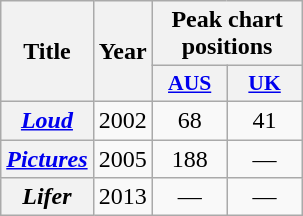<table class="wikitable plainrowheaders" style="text-align:center;">
<tr>
<th scope="col" rowspan="2">Title</th>
<th scope="col" rowspan="2">Year</th>
<th scope="col" colspan="2">Peak chart positions</th>
</tr>
<tr>
<th scope="col" style="width:3em;font-size:90%;"><a href='#'>AUS</a><br></th>
<th scope="col" style="width:3em;font-size:90%;"><a href='#'>UK</a><br></th>
</tr>
<tr>
<th scope="row"><em><a href='#'>Loud</a></em></th>
<td>2002</td>
<td>68</td>
<td>41</td>
</tr>
<tr>
<th scope="row"><em><a href='#'>Pictures</a></em></th>
<td>2005</td>
<td>188</td>
<td>—</td>
</tr>
<tr>
<th scope="row"><em>Lifer</em></th>
<td>2013</td>
<td>—</td>
<td>—</td>
</tr>
</table>
